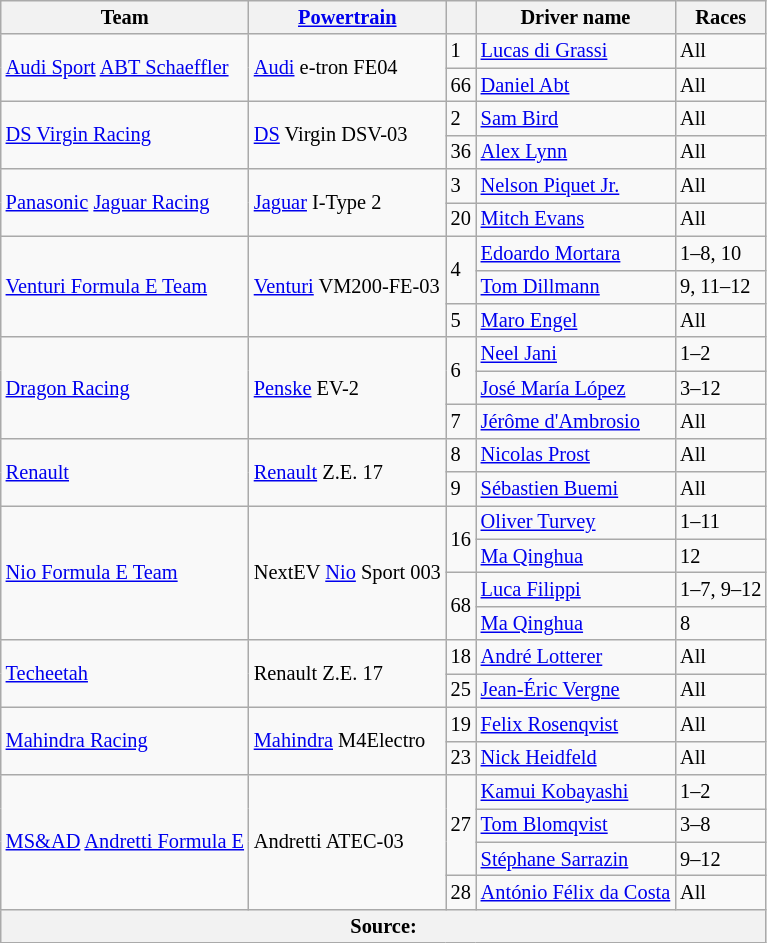<table class="wikitable" border="1" style="font-size: 85%;">
<tr>
<th>Team</th>
<th><a href='#'>Powertrain</a></th>
<th></th>
<th>Driver name</th>
<th>Races</th>
</tr>
<tr>
<td rowspan=2> <a href='#'>Audi Sport</a> <a href='#'>ABT Schaeffler</a></td>
<td rowspan=2><a href='#'>Audi</a> e-tron FE04</td>
<td>1</td>
<td> <a href='#'>Lucas di Grassi</a></td>
<td>All</td>
</tr>
<tr>
<td>66</td>
<td> <a href='#'>Daniel Abt</a></td>
<td>All</td>
</tr>
<tr>
<td rowspan=2> <a href='#'>DS Virgin Racing</a></td>
<td rowspan=2><a href='#'>DS</a> Virgin DSV-03</td>
<td>2</td>
<td> <a href='#'>Sam Bird</a></td>
<td>All</td>
</tr>
<tr>
<td>36</td>
<td> <a href='#'>Alex Lynn</a></td>
<td>All</td>
</tr>
<tr>
<td rowspan=2> <a href='#'>Panasonic</a> <a href='#'>Jaguar Racing</a></td>
<td rowspan=2><a href='#'>Jaguar</a> I-Type 2</td>
<td>3</td>
<td> <a href='#'>Nelson Piquet Jr.</a></td>
<td>All</td>
</tr>
<tr>
<td>20</td>
<td> <a href='#'>Mitch Evans</a></td>
<td>All</td>
</tr>
<tr>
<td rowspan=3> <a href='#'>Venturi Formula E Team</a></td>
<td rowspan=3><a href='#'>Venturi</a> VM200-FE-03</td>
<td rowspan=2>4</td>
<td> <a href='#'>Edoardo Mortara</a></td>
<td>1–8, 10</td>
</tr>
<tr>
<td> <a href='#'>Tom Dillmann</a></td>
<td>9, 11–12</td>
</tr>
<tr>
<td>5</td>
<td> <a href='#'>Maro Engel</a></td>
<td>All</td>
</tr>
<tr>
<td rowspan=3> <a href='#'>Dragon Racing</a></td>
<td rowspan=3><a href='#'>Penske</a> EV-2</td>
<td rowspan=2>6</td>
<td> <a href='#'>Neel Jani</a></td>
<td>1–2</td>
</tr>
<tr>
<td> <a href='#'>José María López</a></td>
<td>3–12</td>
</tr>
<tr>
<td>7</td>
<td> <a href='#'>Jérôme d'Ambrosio</a></td>
<td>All</td>
</tr>
<tr>
<td rowspan=2> <a href='#'>Renault</a> <a href='#'></a></td>
<td rowspan=2><a href='#'>Renault</a> Z.E. 17</td>
<td>8</td>
<td> <a href='#'>Nicolas Prost</a></td>
<td>All</td>
</tr>
<tr>
<td>9</td>
<td> <a href='#'>Sébastien Buemi</a></td>
<td>All</td>
</tr>
<tr>
<td rowspan=4> <a href='#'>Nio Formula E Team</a></td>
<td rowspan=4>NextEV <a href='#'>Nio</a> Sport 003</td>
<td rowspan=2>16</td>
<td> <a href='#'>Oliver Turvey</a></td>
<td>1–11</td>
</tr>
<tr>
<td> <a href='#'>Ma Qinghua</a></td>
<td>12</td>
</tr>
<tr>
<td rowspan=2>68</td>
<td> <a href='#'>Luca Filippi</a></td>
<td>1–7, 9–12</td>
</tr>
<tr>
<td> <a href='#'>Ma Qinghua</a></td>
<td>8</td>
</tr>
<tr>
<td rowspan=2> <a href='#'>Techeetah</a></td>
<td rowspan=2>Renault Z.E. 17</td>
<td>18</td>
<td> <a href='#'>André Lotterer</a></td>
<td>All</td>
</tr>
<tr>
<td>25</td>
<td> <a href='#'>Jean-Éric Vergne</a></td>
<td>All</td>
</tr>
<tr>
<td rowspan=2> <a href='#'>Mahindra Racing</a></td>
<td rowspan=2><a href='#'>Mahindra</a> M4Electro</td>
<td>19</td>
<td> <a href='#'>Felix Rosenqvist</a></td>
<td>All</td>
</tr>
<tr>
<td>23</td>
<td> <a href='#'>Nick Heidfeld</a></td>
<td>All</td>
</tr>
<tr>
<td rowspan=4> <a href='#'>MS&AD</a> <a href='#'>Andretti Formula E</a></td>
<td rowspan=4>Andretti ATEC-03</td>
<td rowspan=3>27</td>
<td> <a href='#'>Kamui Kobayashi</a></td>
<td>1–2</td>
</tr>
<tr>
<td> <a href='#'>Tom Blomqvist</a></td>
<td>3–8</td>
</tr>
<tr>
<td> <a href='#'>Stéphane Sarrazin</a></td>
<td>9–12</td>
</tr>
<tr>
<td>28</td>
<td> <a href='#'>António Félix da Costa</a></td>
<td>All</td>
</tr>
<tr>
<th colspan="5">Source:</th>
</tr>
</table>
